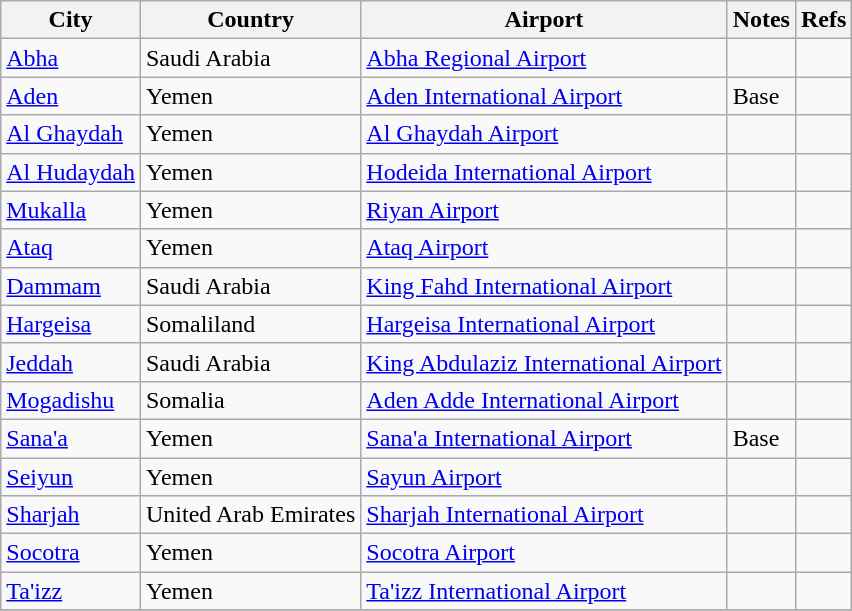<table class="sortable wikitable toccolours">
<tr>
<th>City</th>
<th>Country</th>
<th>Airport</th>
<th>Notes</th>
<th class="unsortable">Refs</th>
</tr>
<tr>
<td><a href='#'>Abha</a></td>
<td>Saudi Arabia</td>
<td><a href='#'>Abha Regional Airport</a></td>
<td></td>
<td></td>
</tr>
<tr>
<td><a href='#'>Aden</a></td>
<td>Yemen</td>
<td><a href='#'>Aden International Airport</a></td>
<td>Base</td>
<td></td>
</tr>
<tr>
<td><a href='#'>Al Ghaydah</a></td>
<td>Yemen</td>
<td><a href='#'>Al Ghaydah Airport</a></td>
<td></td>
<td></td>
</tr>
<tr>
<td><a href='#'>Al Hudaydah</a></td>
<td>Yemen</td>
<td><a href='#'>Hodeida International Airport</a></td>
<td></td>
<td></td>
</tr>
<tr>
<td><a href='#'>Mukalla</a></td>
<td>Yemen</td>
<td><a href='#'>Riyan Airport</a></td>
<td></td>
<td></td>
</tr>
<tr>
<td><a href='#'>Ataq</a></td>
<td>Yemen</td>
<td><a href='#'>Ataq Airport</a></td>
<td></td>
<td></td>
</tr>
<tr>
<td><a href='#'>Dammam</a></td>
<td>Saudi Arabia</td>
<td><a href='#'>King Fahd International Airport</a></td>
<td></td>
<td></td>
</tr>
<tr>
<td><a href='#'>Hargeisa</a></td>
<td>Somaliland</td>
<td><a href='#'>Hargeisa International Airport</a></td>
<td></td>
<td></td>
</tr>
<tr>
<td><a href='#'>Jeddah</a></td>
<td>Saudi Arabia</td>
<td><a href='#'>King Abdulaziz International Airport</a></td>
<td></td>
<td></td>
</tr>
<tr>
<td><a href='#'>Mogadishu</a></td>
<td>Somalia</td>
<td><a href='#'>Aden Adde International Airport</a></td>
<td></td>
<td></td>
</tr>
<tr>
<td><a href='#'>Sana'a</a></td>
<td>Yemen</td>
<td><a href='#'>Sana'a International Airport</a></td>
<td>Base</td>
<td></td>
</tr>
<tr>
<td><a href='#'>Seiyun</a></td>
<td>Yemen</td>
<td><a href='#'>Sayun Airport</a></td>
<td></td>
<td></td>
</tr>
<tr>
<td><a href='#'>Sharjah</a></td>
<td>United Arab Emirates</td>
<td><a href='#'>Sharjah International Airport</a></td>
<td></td>
<td></td>
</tr>
<tr>
<td><a href='#'>Socotra</a></td>
<td>Yemen</td>
<td><a href='#'>Socotra Airport</a></td>
<td></td>
<td></td>
</tr>
<tr>
<td><a href='#'>Ta'izz</a></td>
<td>Yemen</td>
<td><a href='#'>Ta'izz International Airport</a></td>
<td></td>
<td></td>
</tr>
<tr>
</tr>
</table>
